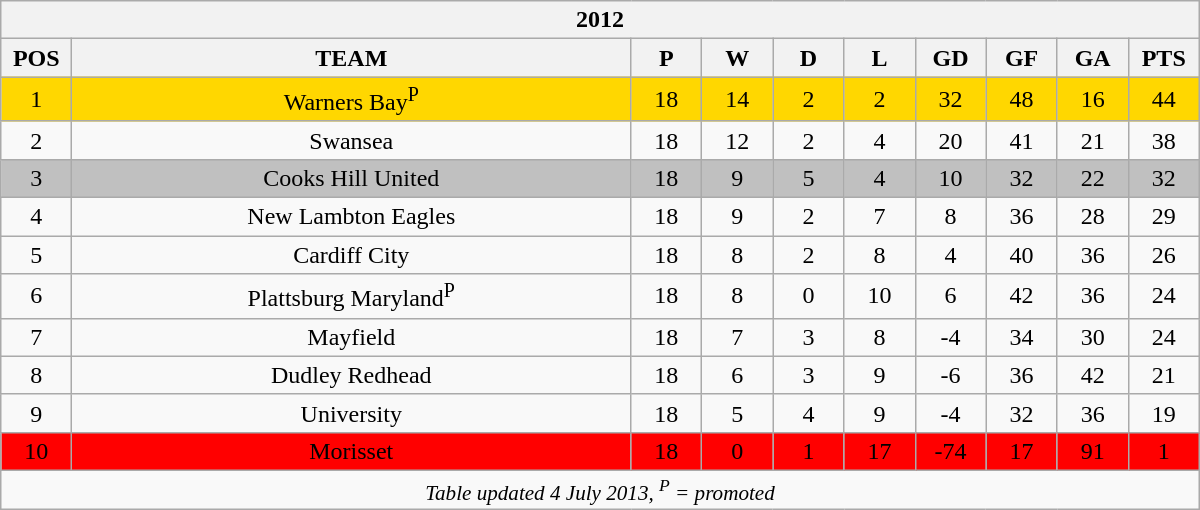<table class="wikitable collapsible collapsed" style="text-align:center; min-width:50em; margin: 1em auto 1em auto;">
<tr>
<th colspan=10>2012</th>
</tr>
<tr>
<th scope="col" width="40px">POS</th>
<th scope="col">TEAM</th>
<th scope="col" width="40px">P</th>
<th scope="col" width="40px">W</th>
<th scope="col" width="40px">D</th>
<th scope="col" width="40px">L</th>
<th scope="col" width="40px">GD</th>
<th scope="col" width="40px">GF</th>
<th scope="col" width="40px">GA</th>
<th scope="col" width="40px">PTS</th>
</tr>
<tr style="background: gold;">
<td>1</td>
<td>Warners Bay<sup>P</sup></td>
<td>18</td>
<td>14</td>
<td>2</td>
<td>2</td>
<td>32</td>
<td>48</td>
<td>16</td>
<td>44</td>
</tr>
<tr>
<td>2</td>
<td>Swansea</td>
<td>18</td>
<td>12</td>
<td>2</td>
<td>4</td>
<td>20</td>
<td>41</td>
<td>21</td>
<td>38</td>
</tr>
<tr style="background: silver;">
<td>3</td>
<td>Cooks Hill United</td>
<td>18</td>
<td>9</td>
<td>5</td>
<td>4</td>
<td>10</td>
<td>32</td>
<td>22</td>
<td>32</td>
</tr>
<tr>
<td>4</td>
<td>New Lambton Eagles</td>
<td>18</td>
<td>9</td>
<td>2</td>
<td>7</td>
<td>8</td>
<td>36</td>
<td>28</td>
<td>29</td>
</tr>
<tr>
<td>5</td>
<td>Cardiff City</td>
<td>18</td>
<td>8</td>
<td>2</td>
<td>8</td>
<td>4</td>
<td>40</td>
<td>36</td>
<td>26</td>
</tr>
<tr>
<td>6</td>
<td>Plattsburg Maryland<sup>P</sup></td>
<td>18</td>
<td>8</td>
<td>0</td>
<td>10</td>
<td>6</td>
<td>42</td>
<td>36</td>
<td>24</td>
</tr>
<tr>
<td>7</td>
<td>Mayfield</td>
<td>18</td>
<td>7</td>
<td>3</td>
<td>8</td>
<td>-4</td>
<td>34</td>
<td>30</td>
<td>24</td>
</tr>
<tr>
<td>8</td>
<td>Dudley Redhead</td>
<td>18</td>
<td>6</td>
<td>3</td>
<td>9</td>
<td>-6</td>
<td>36</td>
<td>42</td>
<td>21</td>
</tr>
<tr>
<td>9</td>
<td>University</td>
<td>18</td>
<td>5</td>
<td>4</td>
<td>9</td>
<td>-4</td>
<td>32</td>
<td>36</td>
<td>19</td>
</tr>
<tr style="background: red;">
<td>10</td>
<td>Morisset</td>
<td>18</td>
<td>0</td>
<td>1</td>
<td>17</td>
<td>-74</td>
<td>17</td>
<td>91</td>
<td>1</td>
</tr>
<tr>
<td colspan=10 style="font-size:88%"><em>Table updated 4 July 2013, <sup>P</sup> = promoted</em></td>
</tr>
</table>
